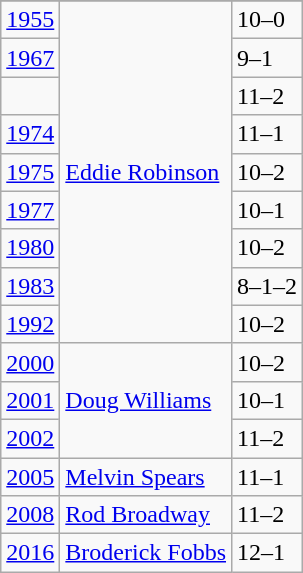<table class="wikitable">
<tr>
</tr>
<tr>
<td><a href='#'>1955</a></td>
<td rowspan="9"><a href='#'>Eddie Robinson</a></td>
<td>10–0</td>
</tr>
<tr>
<td><a href='#'>1967</a></td>
<td>9–1</td>
</tr>
<tr>
<td></td>
<td>11–2</td>
</tr>
<tr>
<td><a href='#'>1974</a></td>
<td>11–1</td>
</tr>
<tr>
<td><a href='#'>1975</a></td>
<td>10–2</td>
</tr>
<tr>
<td><a href='#'>1977</a></td>
<td>10–1</td>
</tr>
<tr>
<td><a href='#'>1980</a></td>
<td>10–2</td>
</tr>
<tr>
<td><a href='#'>1983</a></td>
<td>8–1–2</td>
</tr>
<tr>
<td><a href='#'>1992</a></td>
<td>10–2</td>
</tr>
<tr>
<td><a href='#'>2000</a></td>
<td rowspan="3"><a href='#'>Doug Williams</a></td>
<td>10–2</td>
</tr>
<tr>
<td><a href='#'>2001</a></td>
<td>10–1</td>
</tr>
<tr>
<td><a href='#'>2002</a></td>
<td>11–2</td>
</tr>
<tr>
<td><a href='#'>2005</a></td>
<td><a href='#'>Melvin Spears</a></td>
<td>11–1</td>
</tr>
<tr>
<td><a href='#'>2008</a></td>
<td><a href='#'>Rod Broadway</a></td>
<td>11–2</td>
</tr>
<tr>
<td><a href='#'>2016</a></td>
<td><a href='#'>Broderick Fobbs</a></td>
<td>12–1</td>
</tr>
</table>
